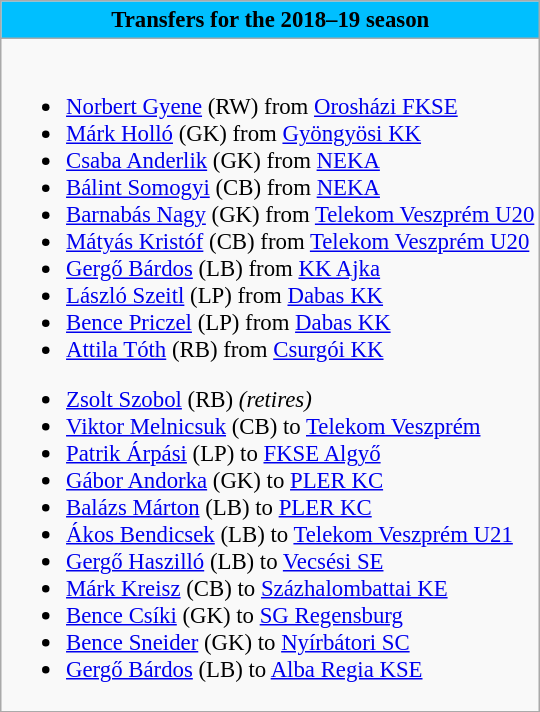<table class="wikitable collapsible collapsed" style="font-size:95%">
<tr>
<th style="color:#000000; background:#00BFFF"> <strong>Transfers for the 2018–19 season</strong></th>
</tr>
<tr>
<td><br>
<ul><li> <a href='#'>Norbert Gyene</a> (RW) from  <a href='#'>Orosházi FKSE</a></li><li> <a href='#'>Márk Holló</a> (GK) from  <a href='#'>Gyöngyösi KK</a></li><li> <a href='#'>Csaba Anderlik</a> (GK) from  <a href='#'>NEKA</a></li><li> <a href='#'>Bálint Somogyi</a> (CB) from  <a href='#'>NEKA</a></li><li> <a href='#'>Barnabás Nagy</a> (GK) from  <a href='#'>Telekom Veszprém U20</a></li><li> <a href='#'>Mátyás Kristóf</a> (CB) from  <a href='#'>Telekom Veszprém U20</a></li><li> <a href='#'>Gergő Bárdos</a> (LB) from  <a href='#'>KK Ajka</a></li><li> <a href='#'>László Szeitl</a> (LP) from  <a href='#'>Dabas KK</a></li><li> <a href='#'>Bence Priczel</a> (LP) from  <a href='#'>Dabas KK</a></li><li> <a href='#'>Attila Tóth</a> (RB) from  <a href='#'>Csurgói KK</a></li></ul><ul><li> <a href='#'>Zsolt Szobol</a> (RB) <em>(retires)</em></li><li> <a href='#'>Viktor Melnicsuk</a> (CB) to  <a href='#'>Telekom Veszprém</a></li><li> <a href='#'>Patrik Árpási</a> (LP) to  <a href='#'>FKSE Algyő</a></li><li> <a href='#'>Gábor Andorka</a> (GK) to  <a href='#'>PLER KC</a></li><li> <a href='#'>Balázs Márton</a> (LB) to  <a href='#'>PLER KC</a></li><li> <a href='#'>Ákos Bendicsek</a> (LB) to  <a href='#'>Telekom Veszprém U21</a></li><li> <a href='#'>Gergő Haszilló</a> (LB) to  <a href='#'>Vecsési SE</a></li><li> <a href='#'>Márk Kreisz</a> (CB) to  <a href='#'>Százhalombattai KE</a></li><li> <a href='#'>Bence Csíki</a> (GK) to  <a href='#'>SG Regensburg</a></li><li> <a href='#'>Bence Sneider</a> (GK) to  <a href='#'>Nyírbátori SC</a></li><li> <a href='#'>Gergő Bárdos</a> (LB) to  <a href='#'>Alba Regia KSE</a></li></ul></td>
</tr>
</table>
